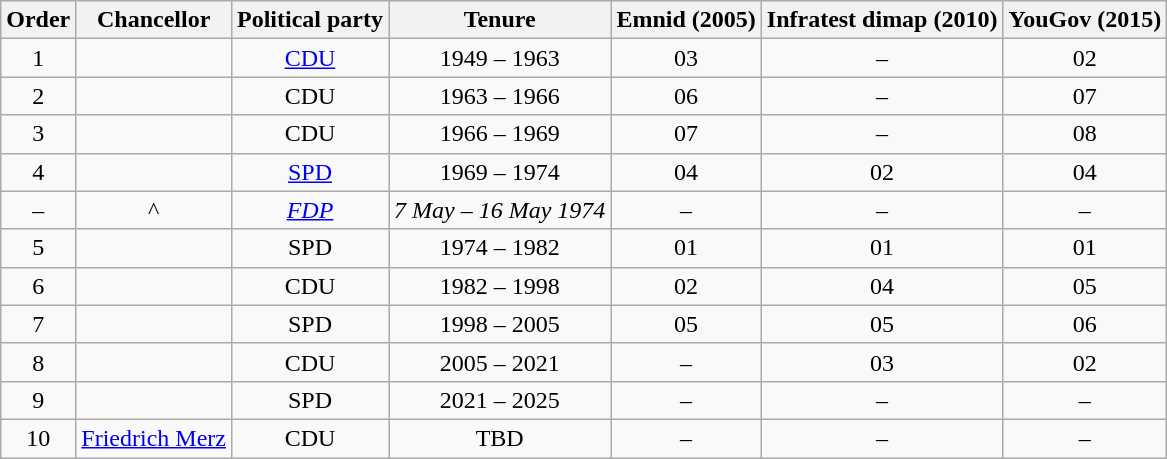<table class="wikitable sortable" style="text-align:center;" cellspacing="1">
<tr>
<th>Order</th>
<th>Chancellor</th>
<th>Political party</th>
<th>Tenure</th>
<th>Emnid (2005)</th>
<th>Infratest dimap (2010)</th>
<th>YouGov (2015)</th>
</tr>
<tr>
<td>1</td>
<td></td>
<td><a href='#'>CDU</a></td>
<td>1949 – 1963</td>
<td>03</td>
<td>–</td>
<td>02</td>
</tr>
<tr>
<td>2</td>
<td></td>
<td>CDU</td>
<td>1963 – 1966</td>
<td>06</td>
<td>–</td>
<td>07</td>
</tr>
<tr>
<td>3</td>
<td></td>
<td>CDU</td>
<td>1966 – 1969</td>
<td>07</td>
<td>–</td>
<td>08</td>
</tr>
<tr>
<td>4</td>
<td></td>
<td><a href='#'>SPD</a></td>
<td>1969 – 1974</td>
<td>04</td>
<td>02</td>
<td>04</td>
</tr>
<tr>
<td data-sort-value="4.5">–</td>
<td><em></em> ^</td>
<td><em><a href='#'>FDP</a></em></td>
<td><em>7 May – 16 May 1974</em></td>
<td>–</td>
<td>–</td>
<td>–</td>
</tr>
<tr>
<td>5</td>
<td></td>
<td>SPD</td>
<td>1974 – 1982</td>
<td>01</td>
<td>01</td>
<td>01</td>
</tr>
<tr>
<td>6</td>
<td></td>
<td>CDU</td>
<td>1982 – 1998</td>
<td>02</td>
<td>04</td>
<td>05</td>
</tr>
<tr>
<td>7</td>
<td></td>
<td>SPD</td>
<td>1998 – 2005</td>
<td>05</td>
<td>05</td>
<td>06</td>
</tr>
<tr>
<td>8</td>
<td></td>
<td>CDU</td>
<td>2005 – 2021</td>
<td>–</td>
<td>03</td>
<td>02</td>
</tr>
<tr>
<td>9</td>
<td></td>
<td>SPD</td>
<td>2021 – 2025</td>
<td>–</td>
<td>–</td>
<td>–</td>
</tr>
<tr>
<td>10</td>
<td><a href='#'>Friedrich Merz</a></td>
<td>CDU</td>
<td>TBD</td>
<td>–</td>
<td>–</td>
<td>–</td>
</tr>
</table>
